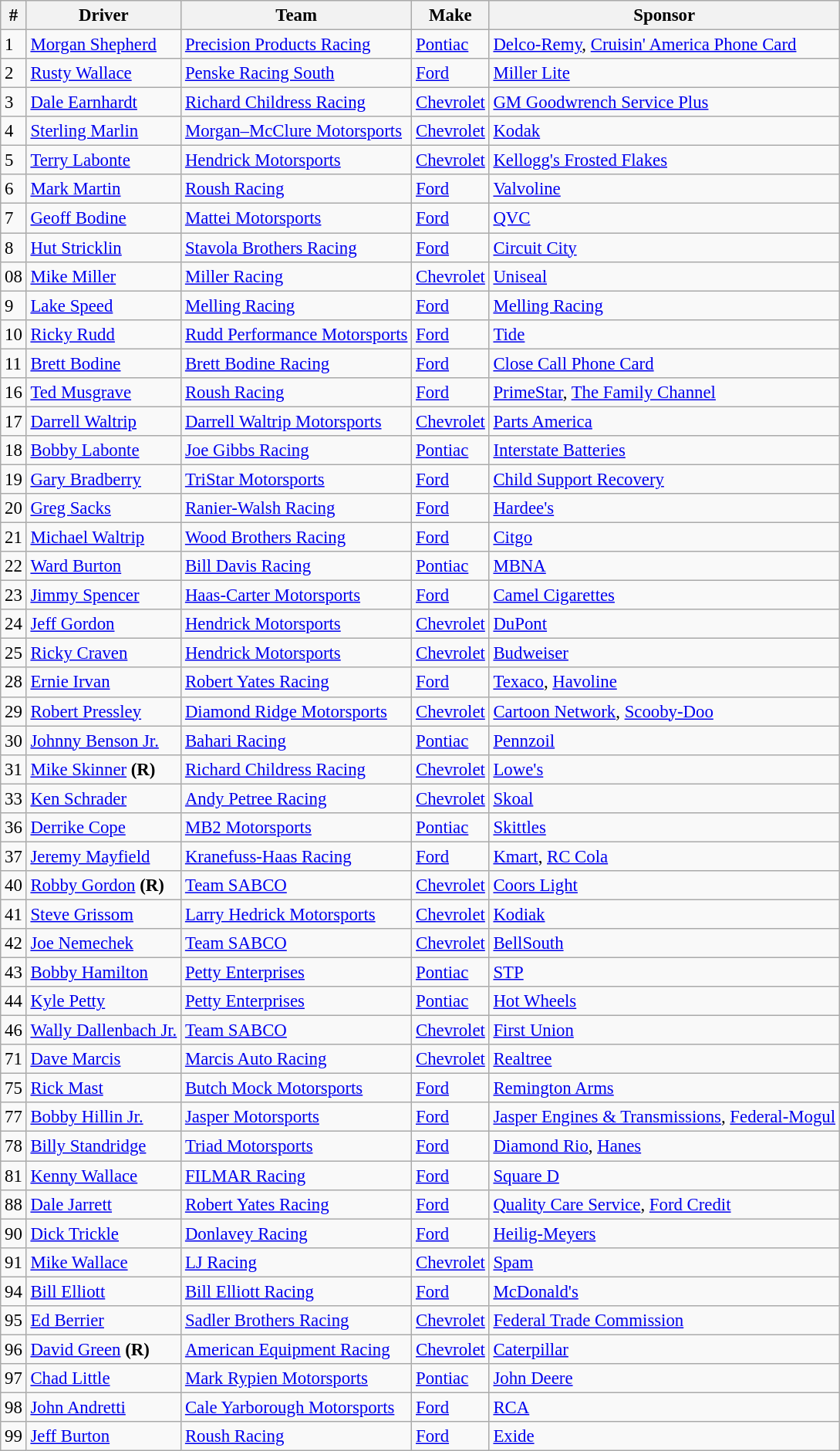<table class="wikitable" style="font-size:95%">
<tr>
<th>#</th>
<th>Driver</th>
<th>Team</th>
<th>Make</th>
<th>Sponsor</th>
</tr>
<tr>
<td>1</td>
<td><a href='#'>Morgan Shepherd</a></td>
<td><a href='#'>Precision Products Racing</a></td>
<td><a href='#'>Pontiac</a></td>
<td><a href='#'>Delco-Remy</a>, <a href='#'>Cruisin' America Phone Card</a></td>
</tr>
<tr>
<td>2</td>
<td><a href='#'>Rusty Wallace</a></td>
<td><a href='#'>Penske Racing South</a></td>
<td><a href='#'>Ford</a></td>
<td><a href='#'>Miller Lite</a></td>
</tr>
<tr>
<td>3</td>
<td><a href='#'>Dale Earnhardt</a></td>
<td><a href='#'>Richard Childress Racing</a></td>
<td><a href='#'>Chevrolet</a></td>
<td><a href='#'>GM Goodwrench Service Plus</a></td>
</tr>
<tr>
<td>4</td>
<td><a href='#'>Sterling Marlin</a></td>
<td><a href='#'>Morgan–McClure Motorsports</a></td>
<td><a href='#'>Chevrolet</a></td>
<td><a href='#'>Kodak</a></td>
</tr>
<tr>
<td>5</td>
<td><a href='#'>Terry Labonte</a></td>
<td><a href='#'>Hendrick Motorsports</a></td>
<td><a href='#'>Chevrolet</a></td>
<td><a href='#'>Kellogg's Frosted Flakes</a></td>
</tr>
<tr>
<td>6</td>
<td><a href='#'>Mark Martin</a></td>
<td><a href='#'>Roush Racing</a></td>
<td><a href='#'>Ford</a></td>
<td><a href='#'>Valvoline</a></td>
</tr>
<tr>
<td>7</td>
<td><a href='#'>Geoff Bodine</a></td>
<td><a href='#'>Mattei Motorsports</a></td>
<td><a href='#'>Ford</a></td>
<td><a href='#'>QVC</a></td>
</tr>
<tr>
<td>8</td>
<td><a href='#'>Hut Stricklin</a></td>
<td><a href='#'>Stavola Brothers Racing</a></td>
<td><a href='#'>Ford</a></td>
<td><a href='#'>Circuit City</a></td>
</tr>
<tr>
<td>08</td>
<td><a href='#'>Mike Miller</a></td>
<td><a href='#'>Miller Racing</a></td>
<td><a href='#'>Chevrolet</a></td>
<td><a href='#'>Uniseal</a></td>
</tr>
<tr>
<td>9</td>
<td><a href='#'>Lake Speed</a></td>
<td><a href='#'>Melling Racing</a></td>
<td><a href='#'>Ford</a></td>
<td><a href='#'>Melling Racing</a></td>
</tr>
<tr>
<td>10</td>
<td><a href='#'>Ricky Rudd</a></td>
<td><a href='#'>Rudd Performance Motorsports</a></td>
<td><a href='#'>Ford</a></td>
<td><a href='#'>Tide</a></td>
</tr>
<tr>
<td>11</td>
<td><a href='#'>Brett Bodine</a></td>
<td><a href='#'>Brett Bodine Racing</a></td>
<td><a href='#'>Ford</a></td>
<td><a href='#'>Close Call Phone Card</a></td>
</tr>
<tr>
<td>16</td>
<td><a href='#'>Ted Musgrave</a></td>
<td><a href='#'>Roush Racing</a></td>
<td><a href='#'>Ford</a></td>
<td><a href='#'>PrimeStar</a>, <a href='#'>The Family Channel</a></td>
</tr>
<tr>
<td>17</td>
<td><a href='#'>Darrell Waltrip</a></td>
<td><a href='#'>Darrell Waltrip Motorsports</a></td>
<td><a href='#'>Chevrolet</a></td>
<td><a href='#'>Parts America</a></td>
</tr>
<tr>
<td>18</td>
<td><a href='#'>Bobby Labonte</a></td>
<td><a href='#'>Joe Gibbs Racing</a></td>
<td><a href='#'>Pontiac</a></td>
<td><a href='#'>Interstate Batteries</a></td>
</tr>
<tr>
<td>19</td>
<td><a href='#'>Gary Bradberry</a></td>
<td><a href='#'>TriStar Motorsports</a></td>
<td><a href='#'>Ford</a></td>
<td><a href='#'>Child Support Recovery</a></td>
</tr>
<tr>
<td>20</td>
<td><a href='#'>Greg Sacks</a></td>
<td><a href='#'>Ranier-Walsh Racing</a></td>
<td><a href='#'>Ford</a></td>
<td><a href='#'>Hardee's</a></td>
</tr>
<tr>
<td>21</td>
<td><a href='#'>Michael Waltrip</a></td>
<td><a href='#'>Wood Brothers Racing</a></td>
<td><a href='#'>Ford</a></td>
<td><a href='#'>Citgo</a></td>
</tr>
<tr>
<td>22</td>
<td><a href='#'>Ward Burton</a></td>
<td><a href='#'>Bill Davis Racing</a></td>
<td><a href='#'>Pontiac</a></td>
<td><a href='#'>MBNA</a></td>
</tr>
<tr>
<td>23</td>
<td><a href='#'>Jimmy Spencer</a></td>
<td><a href='#'>Haas-Carter Motorsports</a></td>
<td><a href='#'>Ford</a></td>
<td><a href='#'>Camel Cigarettes</a></td>
</tr>
<tr>
<td>24</td>
<td><a href='#'>Jeff Gordon</a></td>
<td><a href='#'>Hendrick Motorsports</a></td>
<td><a href='#'>Chevrolet</a></td>
<td><a href='#'>DuPont</a></td>
</tr>
<tr>
<td>25</td>
<td><a href='#'>Ricky Craven</a></td>
<td><a href='#'>Hendrick Motorsports</a></td>
<td><a href='#'>Chevrolet</a></td>
<td><a href='#'>Budweiser</a></td>
</tr>
<tr>
<td>28</td>
<td><a href='#'>Ernie Irvan</a></td>
<td><a href='#'>Robert Yates Racing</a></td>
<td><a href='#'>Ford</a></td>
<td><a href='#'>Texaco</a>, <a href='#'>Havoline</a></td>
</tr>
<tr>
<td>29</td>
<td><a href='#'>Robert Pressley</a></td>
<td><a href='#'>Diamond Ridge Motorsports</a></td>
<td><a href='#'>Chevrolet</a></td>
<td><a href='#'>Cartoon Network</a>, <a href='#'>Scooby-Doo</a></td>
</tr>
<tr>
<td>30</td>
<td><a href='#'>Johnny Benson Jr.</a></td>
<td><a href='#'>Bahari Racing</a></td>
<td><a href='#'>Pontiac</a></td>
<td><a href='#'>Pennzoil</a></td>
</tr>
<tr>
<td>31</td>
<td><a href='#'>Mike Skinner</a> <strong>(R)</strong></td>
<td><a href='#'>Richard Childress Racing</a></td>
<td><a href='#'>Chevrolet</a></td>
<td><a href='#'>Lowe's</a></td>
</tr>
<tr>
<td>33</td>
<td><a href='#'>Ken Schrader</a></td>
<td><a href='#'>Andy Petree Racing</a></td>
<td><a href='#'>Chevrolet</a></td>
<td><a href='#'>Skoal</a></td>
</tr>
<tr>
<td>36</td>
<td><a href='#'>Derrike Cope</a></td>
<td><a href='#'>MB2 Motorsports</a></td>
<td><a href='#'>Pontiac</a></td>
<td><a href='#'>Skittles</a></td>
</tr>
<tr>
<td>37</td>
<td><a href='#'>Jeremy Mayfield</a></td>
<td><a href='#'>Kranefuss-Haas Racing</a></td>
<td><a href='#'>Ford</a></td>
<td><a href='#'>Kmart</a>, <a href='#'>RC Cola</a></td>
</tr>
<tr>
<td>40</td>
<td><a href='#'>Robby Gordon</a> <strong>(R)</strong></td>
<td><a href='#'>Team SABCO</a></td>
<td><a href='#'>Chevrolet</a></td>
<td><a href='#'>Coors Light</a></td>
</tr>
<tr>
<td>41</td>
<td><a href='#'>Steve Grissom</a></td>
<td><a href='#'>Larry Hedrick Motorsports</a></td>
<td><a href='#'>Chevrolet</a></td>
<td><a href='#'>Kodiak</a></td>
</tr>
<tr>
<td>42</td>
<td><a href='#'>Joe Nemechek</a></td>
<td><a href='#'>Team SABCO</a></td>
<td><a href='#'>Chevrolet</a></td>
<td><a href='#'>BellSouth</a></td>
</tr>
<tr>
<td>43</td>
<td><a href='#'>Bobby Hamilton</a></td>
<td><a href='#'>Petty Enterprises</a></td>
<td><a href='#'>Pontiac</a></td>
<td><a href='#'>STP</a></td>
</tr>
<tr>
<td>44</td>
<td><a href='#'>Kyle Petty</a></td>
<td><a href='#'>Petty Enterprises</a></td>
<td><a href='#'>Pontiac</a></td>
<td><a href='#'>Hot Wheels</a></td>
</tr>
<tr>
<td>46</td>
<td><a href='#'>Wally Dallenbach Jr.</a></td>
<td><a href='#'>Team SABCO</a></td>
<td><a href='#'>Chevrolet</a></td>
<td><a href='#'>First Union</a></td>
</tr>
<tr>
<td>71</td>
<td><a href='#'>Dave Marcis</a></td>
<td><a href='#'>Marcis Auto Racing</a></td>
<td><a href='#'>Chevrolet</a></td>
<td><a href='#'>Realtree</a></td>
</tr>
<tr>
<td>75</td>
<td><a href='#'>Rick Mast</a></td>
<td><a href='#'>Butch Mock Motorsports</a></td>
<td><a href='#'>Ford</a></td>
<td><a href='#'>Remington Arms</a></td>
</tr>
<tr>
<td>77</td>
<td><a href='#'>Bobby Hillin Jr.</a></td>
<td><a href='#'>Jasper Motorsports</a></td>
<td><a href='#'>Ford</a></td>
<td><a href='#'>Jasper Engines & Transmissions</a>, <a href='#'>Federal-Mogul</a></td>
</tr>
<tr>
<td>78</td>
<td><a href='#'>Billy Standridge</a></td>
<td><a href='#'>Triad Motorsports</a></td>
<td><a href='#'>Ford</a></td>
<td><a href='#'>Diamond Rio</a>, <a href='#'>Hanes</a></td>
</tr>
<tr>
<td>81</td>
<td><a href='#'>Kenny Wallace</a></td>
<td><a href='#'>FILMAR Racing</a></td>
<td><a href='#'>Ford</a></td>
<td><a href='#'>Square D</a></td>
</tr>
<tr>
<td>88</td>
<td><a href='#'>Dale Jarrett</a></td>
<td><a href='#'>Robert Yates Racing</a></td>
<td><a href='#'>Ford</a></td>
<td><a href='#'>Quality Care Service</a>, <a href='#'>Ford Credit</a></td>
</tr>
<tr>
<td>90</td>
<td><a href='#'>Dick Trickle</a></td>
<td><a href='#'>Donlavey Racing</a></td>
<td><a href='#'>Ford</a></td>
<td><a href='#'>Heilig-Meyers</a></td>
</tr>
<tr>
<td>91</td>
<td><a href='#'>Mike Wallace</a></td>
<td><a href='#'>LJ Racing</a></td>
<td><a href='#'>Chevrolet</a></td>
<td><a href='#'>Spam</a></td>
</tr>
<tr>
<td>94</td>
<td><a href='#'>Bill Elliott</a></td>
<td><a href='#'>Bill Elliott Racing</a></td>
<td><a href='#'>Ford</a></td>
<td><a href='#'>McDonald's</a></td>
</tr>
<tr>
<td>95</td>
<td><a href='#'>Ed Berrier</a></td>
<td><a href='#'>Sadler Brothers Racing</a></td>
<td><a href='#'>Chevrolet</a></td>
<td><a href='#'>Federal Trade Commission</a></td>
</tr>
<tr>
<td>96</td>
<td><a href='#'>David Green</a> <strong>(R)</strong></td>
<td><a href='#'>American Equipment Racing</a></td>
<td><a href='#'>Chevrolet</a></td>
<td><a href='#'>Caterpillar</a></td>
</tr>
<tr>
<td>97</td>
<td><a href='#'>Chad Little</a></td>
<td><a href='#'>Mark Rypien Motorsports</a></td>
<td><a href='#'>Pontiac</a></td>
<td><a href='#'>John Deere</a></td>
</tr>
<tr>
<td>98</td>
<td><a href='#'>John Andretti</a></td>
<td><a href='#'>Cale Yarborough Motorsports</a></td>
<td><a href='#'>Ford</a></td>
<td><a href='#'>RCA</a></td>
</tr>
<tr>
<td>99</td>
<td><a href='#'>Jeff Burton</a></td>
<td><a href='#'>Roush Racing</a></td>
<td><a href='#'>Ford</a></td>
<td><a href='#'>Exide</a></td>
</tr>
</table>
